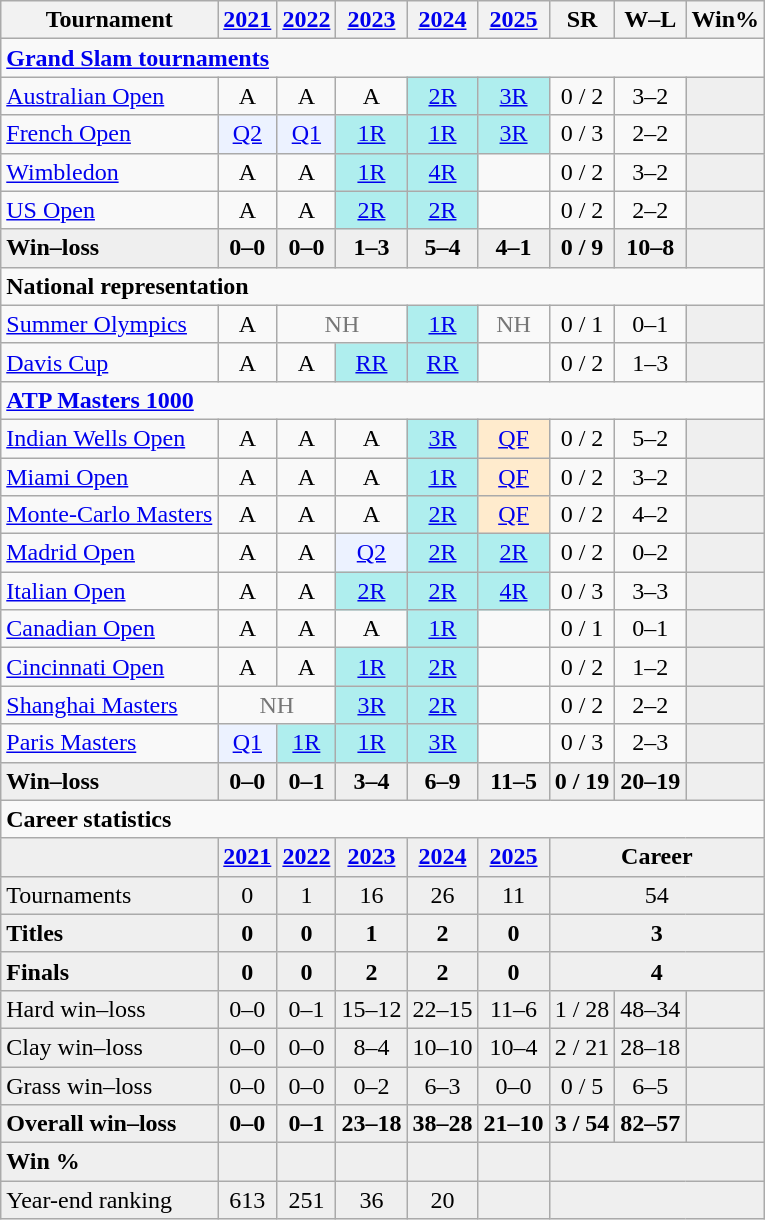<table class=wikitable style=text-align:center;>
<tr>
<th>Tournament</th>
<th><a href='#'>2021</a></th>
<th><a href='#'>2022</a></th>
<th><a href='#'>2023</a></th>
<th><a href='#'>2024</a></th>
<th><a href='#'>2025</a></th>
<th>SR</th>
<th>W–L</th>
<th>Win%</th>
</tr>
<tr>
<td colspan=9 align="left"><strong><a href='#'>Grand Slam tournaments</a></strong></td>
</tr>
<tr>
<td align=left><a href='#'>Australian Open</a></td>
<td>A</td>
<td>A</td>
<td>A</td>
<td style=background:#afeeee><a href='#'>2R</a></td>
<td style=background:#afeeee><a href='#'>3R</a></td>
<td>0 / 2</td>
<td>3–2</td>
<td bgcolor=efefef></td>
</tr>
<tr>
<td align=left><a href='#'>French Open</a></td>
<td style=background:#ecf2ff><a href='#'>Q2</a></td>
<td style=background:#ecf2ff><a href='#'>Q1</a></td>
<td style=background:#afeeee><a href='#'>1R</a></td>
<td style=background:#afeeee><a href='#'>1R</a></td>
<td style=background:#afeeee><a href='#'>3R</a></td>
<td>0 / 3</td>
<td>2–2</td>
<td bgcolor=efefef></td>
</tr>
<tr>
<td align=left><a href='#'>Wimbledon</a></td>
<td>A</td>
<td>A</td>
<td style=background:#afeeee><a href='#'>1R</a></td>
<td style=background:#afeeee><a href='#'>4R</a></td>
<td></td>
<td>0 / 2</td>
<td>3–2</td>
<td bgcolor=efefef></td>
</tr>
<tr>
<td align=left><a href='#'>US Open</a></td>
<td>A</td>
<td>A</td>
<td style=background:#afeeee><a href='#'>2R</a></td>
<td style=background:#afeeee><a href='#'>2R</a></td>
<td></td>
<td>0 / 2</td>
<td>2–2</td>
<td bgcolor=efefef></td>
</tr>
<tr style=font-weight:bold;background:#efefef>
<td style=text-align:left>Win–loss</td>
<td>0–0</td>
<td>0–0</td>
<td>1–3</td>
<td>5–4</td>
<td>4–1</td>
<td>0 / 9</td>
<td>10–8</td>
<td bgcolor=efefef></td>
</tr>
<tr>
<td colspan=9 align="left"><strong>National representation</strong></td>
</tr>
<tr>
<td align=left><a href='#'>Summer Olympics</a></td>
<td>A</td>
<td colspan=2 style=color:#767676>NH</td>
<td style=background:#afeeee><a href='#'>1R</a></td>
<td style=color:#767676>NH</td>
<td>0 / 1</td>
<td>0–1</td>
<td bgcolor=efefef></td>
</tr>
<tr>
<td align=left><a href='#'>Davis Cup</a></td>
<td>A</td>
<td>A</td>
<td style=background:#afeeee><a href='#'>RR</a></td>
<td style=background:#afeeee><a href='#'>RR</a></td>
<td></td>
<td>0 / 2</td>
<td>1–3</td>
<td bgcolor=efefef></td>
</tr>
<tr>
<td colspan=9 align="left"><strong><a href='#'>ATP Masters 1000</a></strong></td>
</tr>
<tr>
<td align=left><a href='#'>Indian Wells Open</a></td>
<td>A</td>
<td>A</td>
<td>A</td>
<td style=background:#afeeee><a href='#'>3R</a></td>
<td style=background:#ffebcd><a href='#'>QF</a></td>
<td>0 / 2</td>
<td>5–2</td>
<td bgcolor=efefef></td>
</tr>
<tr>
<td align=left><a href='#'>Miami Open</a></td>
<td>A</td>
<td>A</td>
<td>A</td>
<td style=background:#afeeee><a href='#'>1R</a></td>
<td style=background:#ffebcd><a href='#'>QF</a></td>
<td>0 / 2</td>
<td>3–2</td>
<td bgcolor=efefef></td>
</tr>
<tr>
<td align=left><a href='#'>Monte-Carlo Masters</a></td>
<td>A</td>
<td>A</td>
<td>A</td>
<td style=background:#afeeee><a href='#'>2R</a></td>
<td style=background:#ffebcd><a href='#'>QF</a></td>
<td>0 / 2</td>
<td>4–2</td>
<td bgcolor=efefef></td>
</tr>
<tr>
<td align=left><a href='#'>Madrid Open</a></td>
<td>A</td>
<td>A</td>
<td style=background:#ecf2ff><a href='#'>Q2</a></td>
<td style=background:#afeeee><a href='#'>2R</a></td>
<td style=background:#afeeee><a href='#'>2R</a></td>
<td>0 / 2</td>
<td>0–2</td>
<td bgcolor=efefef></td>
</tr>
<tr>
<td align=left><a href='#'>Italian Open</a></td>
<td>A</td>
<td>A</td>
<td style=background:#afeeee><a href='#'>2R</a></td>
<td style=background:#afeeee><a href='#'>2R</a></td>
<td style=background:#afeeee><a href='#'>4R</a></td>
<td>0 / 3</td>
<td>3–3</td>
<td bgcolor=efefef></td>
</tr>
<tr>
<td align=left><a href='#'>Canadian Open</a></td>
<td>A</td>
<td>A</td>
<td>A</td>
<td style=background:#afeeee><a href='#'>1R</a></td>
<td></td>
<td>0 / 1</td>
<td>0–1</td>
<td bgcolor=efefef></td>
</tr>
<tr>
<td align=left><a href='#'>Cincinnati Open</a></td>
<td>A</td>
<td>A</td>
<td style=background:#afeeee><a href='#'>1R</a></td>
<td style=background:#afeeee><a href='#'>2R</a></td>
<td></td>
<td>0 / 2</td>
<td>1–2</td>
<td bgcolor=efefef></td>
</tr>
<tr>
<td align=left><a href='#'>Shanghai Masters</a></td>
<td colspan=2 style=color:#767676>NH</td>
<td style=background:#afeeee><a href='#'>3R</a></td>
<td style=background:#afeeee><a href='#'>2R</a></td>
<td></td>
<td>0 / 2</td>
<td>2–2</td>
<td bgcolor=efefef></td>
</tr>
<tr>
<td align=left><a href='#'>Paris Masters</a></td>
<td style=background:#ecf2ff><a href='#'>Q1</a></td>
<td style=background:#afeeee><a href='#'>1R</a></td>
<td style=background:#afeeee><a href='#'>1R</a></td>
<td style=background:#afeeee><a href='#'>3R</a></td>
<td></td>
<td>0 / 3</td>
<td>2–3</td>
<td bgcolor=efefef></td>
</tr>
<tr style=font-weight:bold;background:#efefef>
<td style=text-align:left>Win–loss</td>
<td>0–0</td>
<td>0–1</td>
<td>3–4</td>
<td>6–9</td>
<td>11–5</td>
<td>0 / 19</td>
<td>20–19</td>
<td bgcolor=efefef></td>
</tr>
<tr>
<td colspan=9 align="left"><strong>Career statistics</strong></td>
</tr>
<tr style=font-weight:bold;background:#efefef>
<td></td>
<td><a href='#'>2021</a></td>
<td><a href='#'>2022</a></td>
<td><a href='#'>2023</a></td>
<td><a href='#'>2024</a></td>
<td><a href='#'>2025</a></td>
<td colspan="3">Career</td>
</tr>
<tr bgcolor=efefef>
<td align=left>Tournaments</td>
<td>0</td>
<td>1</td>
<td>16</td>
<td>26</td>
<td>11</td>
<td colspan="3">54</td>
</tr>
<tr style=font-weight:bold;background:#efefef>
<td style=text-align:left>Titles</td>
<td>0</td>
<td>0</td>
<td>1</td>
<td>2</td>
<td>0</td>
<td colspan="3">3</td>
</tr>
<tr style=font-weight:bold;background:#efefef>
<td style=text-align:left>Finals</td>
<td>0</td>
<td>0</td>
<td>2</td>
<td>2</td>
<td>0</td>
<td colspan="3">4</td>
</tr>
<tr style=background:#efefef>
<td style=text-align:left>Hard win–loss</td>
<td>0–0</td>
<td>0–1</td>
<td>15–12</td>
<td>22–15</td>
<td>11–6</td>
<td>1 / 28</td>
<td>48–34</td>
<td></td>
</tr>
<tr style=background:#efefef>
<td style=text-align:left>Clay win–loss</td>
<td>0–0</td>
<td>0–0</td>
<td>8–4</td>
<td>10–10</td>
<td>10–4</td>
<td>2 / 21</td>
<td>28–18</td>
<td></td>
</tr>
<tr style=background:#efefef>
<td style=text-align:left>Grass win–loss</td>
<td>0–0</td>
<td>0–0</td>
<td>0–2</td>
<td>6–3</td>
<td>0–0</td>
<td>0 / 5</td>
<td>6–5</td>
<td></td>
</tr>
<tr style=font-weight:bold;background:#efefef>
<td style=text-align:left>Overall win–loss</td>
<td>0–0</td>
<td>0–1</td>
<td>23–18</td>
<td>38–28</td>
<td>21–10</td>
<td>3 / 54</td>
<td>82–57</td>
<td></td>
</tr>
<tr style=font-weight:bold;background:#efefef>
<td style=text-align:left>Win %</td>
<td></td>
<td></td>
<td></td>
<td></td>
<td></td>
<td colspan="3"></td>
</tr>
<tr bgcolor=efefef>
<td align=left>Year-end ranking</td>
<td>613</td>
<td>251</td>
<td>36</td>
<td>20</td>
<td></td>
<td colspan="3"></td>
</tr>
</table>
